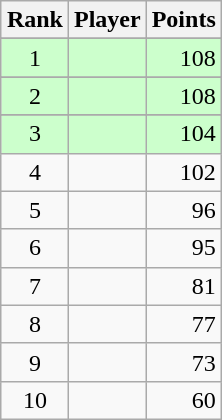<table class="wikitable" style="float:right; text-align:right; margin-left:1em">
<tr>
<th>Rank</th>
<th>Player</th>
<th>Points</th>
</tr>
<tr>
</tr>
<tr style="background-color:#ccffcc">
<td align=center>1</td>
<td style="text-align:left"></td>
<td>108</td>
</tr>
<tr>
</tr>
<tr style="background-color:#ccffcc">
<td align=center>2</td>
<td style="text-align:left"></td>
<td>108</td>
</tr>
<tr>
</tr>
<tr style="background-color:#ccffcc">
<td align=center>3</td>
<td style="text-align:left"></td>
<td>104</td>
</tr>
<tr>
<td align=center>4</td>
<td style="text-align:left"></td>
<td>102</td>
</tr>
<tr>
<td align=center>5</td>
<td style="text-align:left"></td>
<td>96</td>
</tr>
<tr>
<td align=center>6</td>
<td style="text-align:left"></td>
<td>95</td>
</tr>
<tr>
<td align=center>7</td>
<td style="text-align:left"></td>
<td>81</td>
</tr>
<tr>
<td align=center>8</td>
<td style="text-align:left"></td>
<td>77</td>
</tr>
<tr>
<td align=center>9</td>
<td style="text-align:left"></td>
<td>73</td>
</tr>
<tr>
<td align=center>10</td>
<td style="text-align:left"></td>
<td>60</td>
</tr>
</table>
